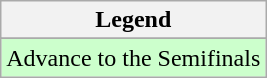<table class="wikitable">
<tr>
<th>Legend</th>
</tr>
<tr>
</tr>
<tr bgcolor=#ccffcc>
<td>Advance to the Semifinals</td>
</tr>
</table>
